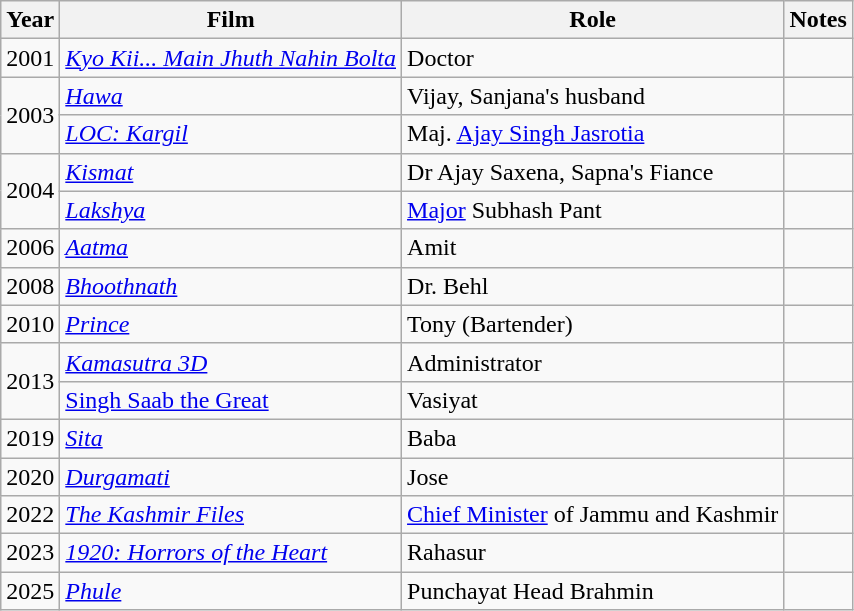<table class="wikitable sortable">
<tr>
<th>Year</th>
<th>Film</th>
<th>Role</th>
<th>Notes</th>
</tr>
<tr>
<td>2001</td>
<td><em><a href='#'>Kyo Kii... Main Jhuth Nahin Bolta</a></em></td>
<td>Doctor</td>
<td></td>
</tr>
<tr>
<td rowspan="2">2003</td>
<td><em><a href='#'>Hawa</a></em></td>
<td>Vijay, Sanjana's husband</td>
<td></td>
</tr>
<tr>
<td><em><a href='#'>LOC: Kargil</a></em></td>
<td>Maj. <a href='#'>Ajay Singh Jasrotia</a></td>
<td></td>
</tr>
<tr>
<td rowspan="2">2004</td>
<td><em><a href='#'>Kismat</a></em></td>
<td>Dr Ajay Saxena, Sapna's Fiance</td>
<td></td>
</tr>
<tr>
<td><em><a href='#'>Lakshya</a></em></td>
<td><a href='#'>Major</a> Subhash Pant</td>
<td></td>
</tr>
<tr>
<td>2006</td>
<td><em><a href='#'>Aatma</a></em></td>
<td>Amit</td>
<td></td>
</tr>
<tr>
<td>2008</td>
<td><em><a href='#'>Bhoothnath</a></em></td>
<td>Dr. Behl</td>
<td></td>
</tr>
<tr>
<td>2010</td>
<td><em><a href='#'>Prince</a></em></td>
<td>Tony (Bartender)</td>
<td></td>
</tr>
<tr>
<td rowspan="2">2013</td>
<td><em><a href='#'>Kamasutra 3D</a></em></td>
<td>Administrator</td>
<td></td>
</tr>
<tr>
<td><a href='#'>Singh Saab the Great</a></td>
<td>Vasiyat</td>
</tr>
<tr>
<td>2019</td>
<td><em><a href='#'>Sita</a></em></td>
<td>Baba</td>
<td></td>
</tr>
<tr>
<td>2020</td>
<td><em><a href='#'>Durgamati</a></em></td>
<td>Jose</td>
<td></td>
</tr>
<tr>
<td>2022</td>
<td><em><a href='#'>The Kashmir Files</a></em></td>
<td><a href='#'>Chief Minister</a> of Jammu and Kashmir</td>
<td></td>
</tr>
<tr>
<td>2023</td>
<td><em><a href='#'>1920: Horrors of the Heart</a></em></td>
<td>Rahasur</td>
<td></td>
</tr>
<tr>
<td>2025</td>
<td><em><a href='#'>Phule</a></em></td>
<td>Punchayat Head Brahmin</td>
<td></td>
</tr>
</table>
